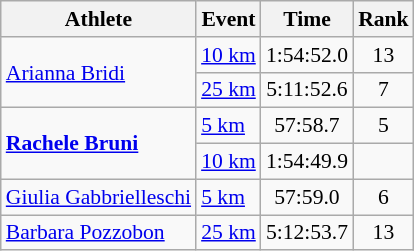<table class="wikitable" style="font-size:90%;">
<tr>
<th>Athlete</th>
<th>Event</th>
<th>Time</th>
<th>Rank</th>
</tr>
<tr align=center>
<td align=left rowspan=2><a href='#'>Arianna Bridi</a></td>
<td align=left><a href='#'>10 km</a></td>
<td>1:54:52.0</td>
<td>13</td>
</tr>
<tr align=center>
<td align=left><a href='#'>25 km</a></td>
<td>5:11:52.6</td>
<td>7</td>
</tr>
<tr align=center>
<td align=left rowspan=2><strong><a href='#'>Rachele Bruni</a></strong></td>
<td align=left><a href='#'>5 km</a></td>
<td>57:58.7</td>
<td>5</td>
</tr>
<tr align=center>
<td align=left><a href='#'>10 km</a></td>
<td>1:54:49.9</td>
<td></td>
</tr>
<tr align=center>
<td align=left><a href='#'>Giulia Gabbrielleschi</a></td>
<td align=left><a href='#'>5 km</a></td>
<td>57:59.0</td>
<td>6</td>
</tr>
<tr align=center>
<td align=left><a href='#'>Barbara Pozzobon</a></td>
<td align=left><a href='#'>25 km</a></td>
<td>5:12:53.7</td>
<td>13</td>
</tr>
</table>
